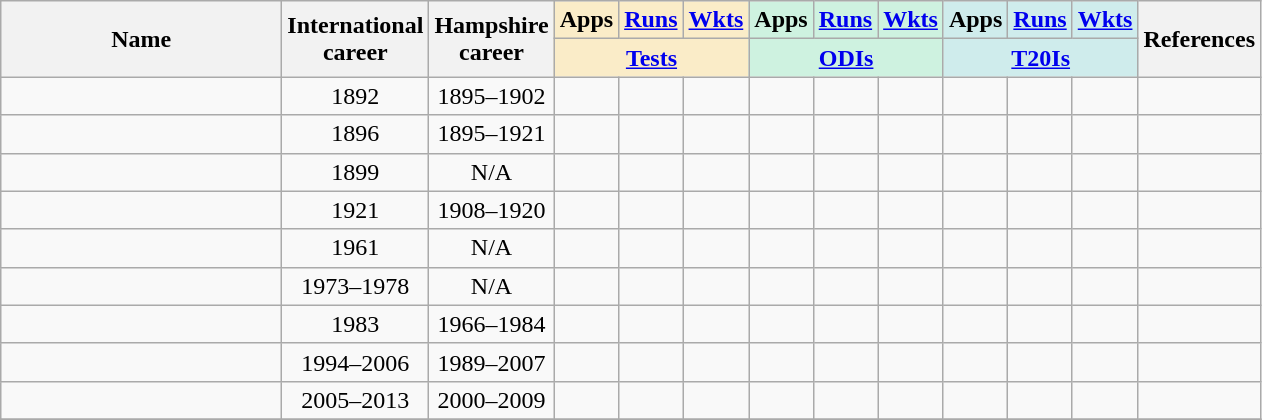<table class="wikitable sortable" style="text-align: center;">
<tr>
<th style="width:180px" rowspan="2">Name</th>
<th rowspan="2">International<br>career</th>
<th rowspan="2">Hampshire<br>career</th>
<th style="background:#faecc8">Apps</th>
<th style="background:#faecc8"><a href='#'>Runs</a></th>
<th style="background:#faecc8"><a href='#'>Wkts</a></th>
<th style="background:#cef2e0">Apps</th>
<th style="background:#cef2e0"><a href='#'>Runs</a></th>
<th style="background:#cef2e0"><a href='#'>Wkts</a></th>
<th style="background:#CFECEC">Apps</th>
<th style="background:#CFECEC"><a href='#'>Runs</a></th>
<th style="background:#CFECEC"><a href='#'>Wkts</a></th>
<th class="unsortable" rowspan="2">References</th>
</tr>
<tr class="unsortable">
<th colspan="3" style="background:#faecc8"><a href='#'>Tests</a></th>
<th colspan="3" style="background:#cef2e0"><a href='#'>ODIs</a></th>
<th colspan="3" style="background:#CFECEC"><a href='#'>T20Is</a></th>
</tr>
<tr>
<td></td>
<td>1892</td>
<td>1895–1902</td>
<td></td>
<td></td>
<td></td>
<td></td>
<td></td>
<td></td>
<td></td>
<td></td>
<td></td>
<td></td>
</tr>
<tr>
<td></td>
<td>1896</td>
<td>1895–1921</td>
<td></td>
<td></td>
<td></td>
<td></td>
<td></td>
<td></td>
<td></td>
<td></td>
<td></td>
<td></td>
</tr>
<tr>
<td></td>
<td>1899</td>
<td>N/A</td>
<td></td>
<td></td>
<td></td>
<td></td>
<td></td>
<td></td>
<td></td>
<td></td>
<td></td>
<td></td>
</tr>
<tr>
<td></td>
<td>1921</td>
<td>1908–1920</td>
<td></td>
<td></td>
<td></td>
<td></td>
<td></td>
<td></td>
<td></td>
<td></td>
<td></td>
<td></td>
</tr>
<tr>
<td></td>
<td>1961</td>
<td>N/A</td>
<td></td>
<td></td>
<td></td>
<td></td>
<td></td>
<td></td>
<td></td>
<td></td>
<td></td>
<td></td>
</tr>
<tr>
<td></td>
<td>1973–1978</td>
<td>N/A</td>
<td></td>
<td></td>
<td></td>
<td></td>
<td></td>
<td></td>
<td></td>
<td></td>
<td></td>
<td></td>
</tr>
<tr>
<td></td>
<td>1983</td>
<td>1966–1984</td>
<td></td>
<td></td>
<td></td>
<td></td>
<td></td>
<td></td>
<td></td>
<td></td>
<td></td>
<td></td>
</tr>
<tr>
<td></td>
<td>1994–2006</td>
<td>1989–2007</td>
<td></td>
<td></td>
<td></td>
<td></td>
<td></td>
<td></td>
<td></td>
<td></td>
<td></td>
<td></td>
</tr>
<tr>
<td></td>
<td>2005–2013</td>
<td>2000–2009</td>
<td></td>
<td></td>
<td></td>
<td></td>
<td></td>
<td></td>
<td></td>
<td></td>
<td></td>
<td></td>
</tr>
<tr>
</tr>
</table>
